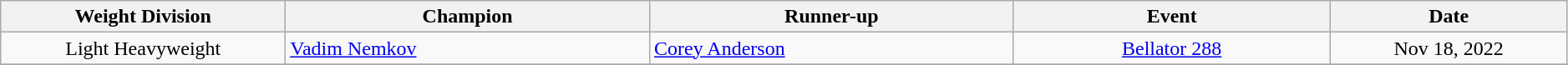<table class="wikitable" width="99%" style="text-align:center;">
<tr>
<th width="18%">Weight Division</th>
<th width="23%">Champion</th>
<th width="23%">Runner-up</th>
<th width="20%">Event</th>
<th width="15%">Date</th>
</tr>
<tr>
<td>Light Heavyweight</td>
<td align=left> <a href='#'>Vadim Nemkov</a></td>
<td align=left> <a href='#'>Corey Anderson</a></td>
<td><a href='#'>Bellator 288</a></td>
<td>Nov 18, 2022</td>
</tr>
<tr>
</tr>
</table>
